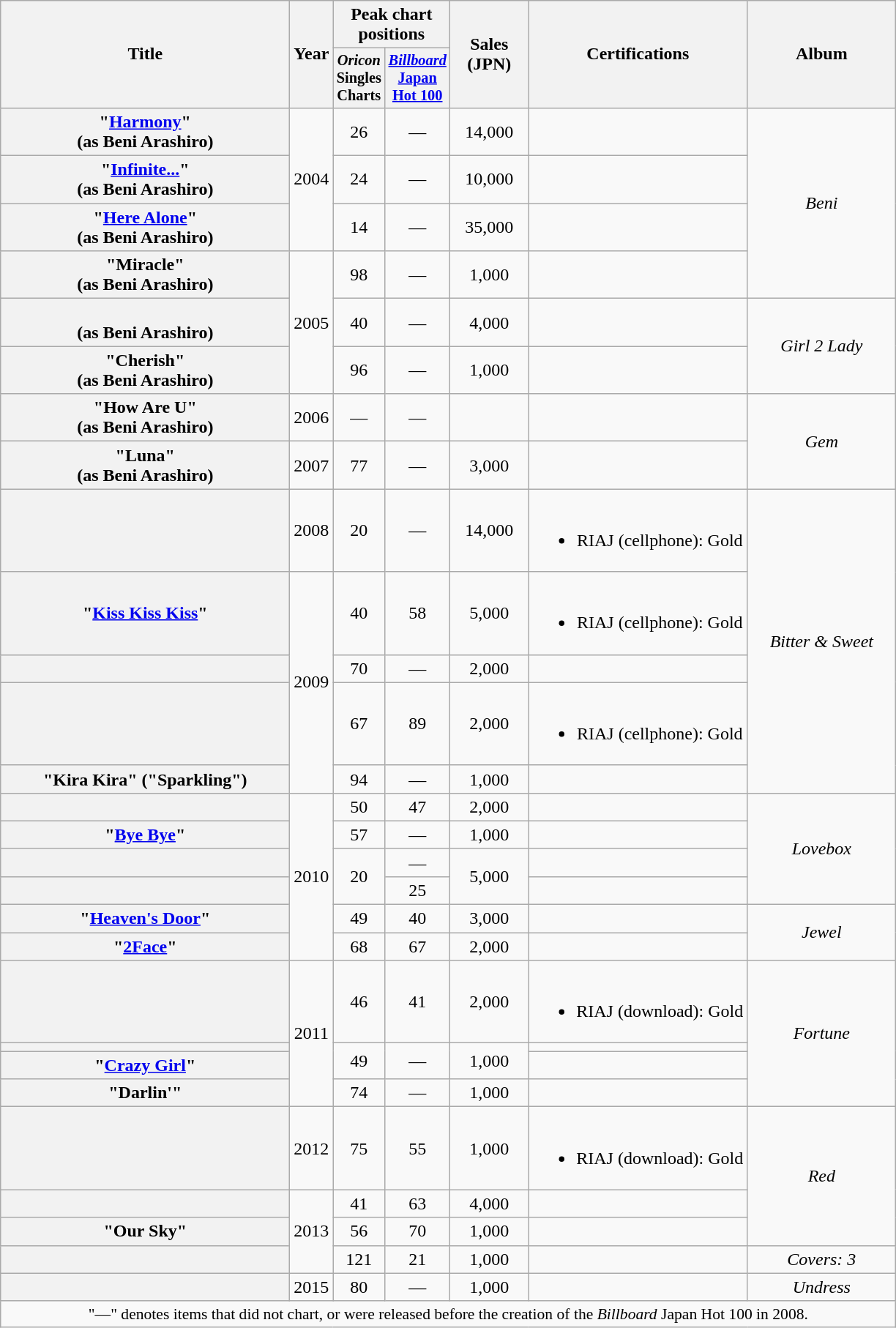<table class="wikitable plainrowheaders" style="text-align:center;">
<tr>
<th scope="col" rowspan="2" style="width:16em;">Title</th>
<th scope="col" rowspan="2" style="width:2em;">Year</th>
<th scope="col" colspan="2">Peak chart positions</th>
<th scope="col" rowspan="2" style="width:4em;">Sales (JPN)</th>
<th scope="col" rowspan="2" style="width:12em;">Certifications</th>
<th scope="col" rowspan="2" style="width:8em;">Album</th>
</tr>
<tr>
<th style="width:3em;font-size:85%"><em>Oricon</em> Singles Charts<br></th>
<th style="width:3em;font-size:85%"><em><a href='#'>Billboard</a></em> <a href='#'>Japan Hot 100</a><br></th>
</tr>
<tr>
<th scope="row">"<a href='#'>Harmony</a>"<br><span>(as Beni Arashiro)</span></th>
<td rowspan="3">2004</td>
<td>26</td>
<td>—</td>
<td>14,000</td>
<td></td>
<td rowspan="4"><em>Beni</em></td>
</tr>
<tr>
<th scope="row">"<a href='#'>Infinite...</a>"<br><span>(as Beni Arashiro)</span></th>
<td>24</td>
<td>—</td>
<td>10,000</td>
<td></td>
</tr>
<tr>
<th scope="row">"<a href='#'>Here Alone</a>"<br><span>(as Beni Arashiro)</span></th>
<td>14</td>
<td>—</td>
<td>35,000</td>
<td></td>
</tr>
<tr>
<th scope="row">"Miracle"<br><span>(as Beni Arashiro)</span></th>
<td rowspan="3">2005</td>
<td>98</td>
<td>—</td>
<td>1,000</td>
<td></td>
</tr>
<tr>
<th scope="row"><br><span>(as Beni Arashiro)</span></th>
<td>40</td>
<td>—</td>
<td>4,000</td>
<td></td>
<td rowspan="2"><em>Girl 2 Lady</em></td>
</tr>
<tr>
<th scope="row">"Cherish"<br><span>(as Beni Arashiro)</span></th>
<td>96</td>
<td>—</td>
<td>1,000</td>
<td></td>
</tr>
<tr>
<th scope="row">"How Are U"<br><span>(as Beni Arashiro)</span></th>
<td>2006</td>
<td>—</td>
<td>—</td>
<td></td>
<td></td>
<td rowspan="2"><em>Gem</em></td>
</tr>
<tr>
<th scope="row">"Luna"<br><span>(as Beni Arashiro)</span></th>
<td>2007</td>
<td>77</td>
<td>—</td>
<td>3,000</td>
<td></td>
</tr>
<tr>
<th scope="row"></th>
<td>2008</td>
<td>20</td>
<td>—</td>
<td>14,000</td>
<td><br><ul><li>RIAJ <span>(cellphone)</span>: Gold</li></ul></td>
<td rowspan="5"><em>Bitter & Sweet</em></td>
</tr>
<tr>
<th scope="row">"<a href='#'>Kiss Kiss Kiss</a>"</th>
<td rowspan="4">2009</td>
<td>40</td>
<td>58</td>
<td>5,000</td>
<td><br><ul><li>RIAJ <span>(cellphone)</span>: Gold</li></ul></td>
</tr>
<tr>
<th scope="row"></th>
<td>70</td>
<td>—</td>
<td>2,000</td>
<td></td>
</tr>
<tr>
<th scope="row"></th>
<td>67</td>
<td>89</td>
<td>2,000</td>
<td><br><ul><li>RIAJ <span>(cellphone)</span>: Gold</li></ul></td>
</tr>
<tr>
<th scope="row">"Kira Kira" ("Sparkling")</th>
<td>94</td>
<td>—</td>
<td>1,000</td>
<td></td>
</tr>
<tr>
<th scope="row"></th>
<td rowspan="6">2010</td>
<td>50</td>
<td>47</td>
<td>2,000</td>
<td></td>
<td rowspan="4"><em>Lovebox</em></td>
</tr>
<tr>
<th scope="row">"<a href='#'>Bye Bye</a>"</th>
<td>57</td>
<td>—</td>
<td>1,000</td>
<td></td>
</tr>
<tr>
<th scope="row"> </th>
<td rowspan=2>20</td>
<td>—</td>
<td rowspan=2>5,000</td>
<td></td>
</tr>
<tr>
<th scope="row"></th>
<td>25</td>
<td></td>
</tr>
<tr>
<th scope="row">"<a href='#'>Heaven's Door</a>"</th>
<td>49</td>
<td>40</td>
<td>3,000</td>
<td></td>
<td rowspan="2"><em>Jewel</em></td>
</tr>
<tr>
<th scope="row">"<a href='#'>2Face</a>"</th>
<td>68</td>
<td>67</td>
<td>2,000</td>
<td></td>
</tr>
<tr>
<th scope="row"></th>
<td rowspan="4">2011</td>
<td>46</td>
<td>41</td>
<td>2,000</td>
<td><br><ul><li>RIAJ <span>(download)</span>: Gold</li></ul></td>
<td rowspan="4"><em>Fortune</em></td>
</tr>
<tr>
<th scope="row"></th>
<td rowspan=2>49</td>
<td rowspan=2>—</td>
<td rowspan=2>1,000</td>
<td></td>
</tr>
<tr>
<th scope="row">"<a href='#'>Crazy Girl</a>"</th>
<td></td>
</tr>
<tr>
<th scope="row">"Darlin'"</th>
<td>74</td>
<td>—</td>
<td>1,000</td>
<td></td>
</tr>
<tr>
<th scope="row"></th>
<td>2012</td>
<td>75</td>
<td>55</td>
<td>1,000</td>
<td><br><ul><li>RIAJ <span>(download)</span>: Gold</li></ul></td>
<td rowspan="3"><em>Red</em></td>
</tr>
<tr>
<th scope="row"></th>
<td rowspan="3">2013</td>
<td>41</td>
<td>63</td>
<td>4,000</td>
<td></td>
</tr>
<tr>
<th scope="row">"Our Sky"</th>
<td>56</td>
<td>70</td>
<td>1,000</td>
<td></td>
</tr>
<tr>
<th scope="row"></th>
<td>121</td>
<td>21</td>
<td>1,000</td>
<td></td>
<td><em>Covers: 3</em></td>
</tr>
<tr>
<th scope="row"></th>
<td>2015</td>
<td>80</td>
<td>—</td>
<td>1,000</td>
<td></td>
<td><em>Undress</em></td>
</tr>
<tr>
<td colspan="12" align="center" style="font-size:90%;">"—" denotes items that did not chart, or were released before the creation of the <em>Billboard</em> Japan Hot 100 in 2008.</td>
</tr>
</table>
